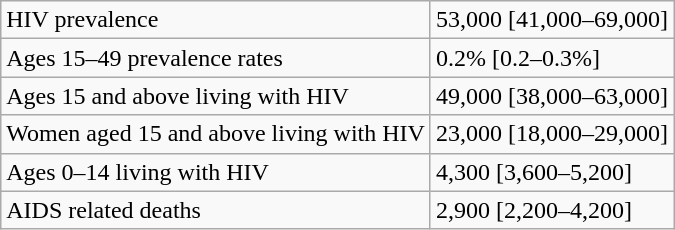<table class="wikitable">
<tr>
<td>HIV prevalence</td>
<td>53,000 [41,000–69,000]</td>
</tr>
<tr>
<td>Ages 15–49 prevalence rates</td>
<td>0.2% [0.2–0.3%]</td>
</tr>
<tr>
<td>Ages 15 and above living with HIV</td>
<td>49,000 [38,000–63,000]</td>
</tr>
<tr>
<td>Women aged 15 and above living with HIV</td>
<td>23,000 [18,000–29,000]</td>
</tr>
<tr>
<td>Ages 0–14 living with HIV</td>
<td>4,300 [3,600–5,200]</td>
</tr>
<tr>
<td>AIDS related deaths</td>
<td>2,900 [2,200–4,200]</td>
</tr>
</table>
